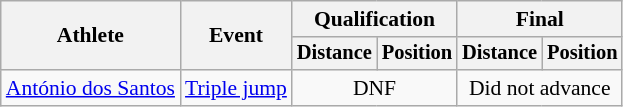<table class=wikitable style="font-size:90%">
<tr>
<th rowspan="2">Athlete</th>
<th rowspan="2">Event</th>
<th colspan="2">Qualification</th>
<th colspan="2">Final</th>
</tr>
<tr style="font-size:95%">
<th>Distance</th>
<th>Position</th>
<th>Distance</th>
<th>Position</th>
</tr>
<tr align=center>
<td align=left><a href='#'>António dos Santos</a></td>
<td align=left><a href='#'>Triple jump</a></td>
<td colspan=2>DNF</td>
<td colspan=2>Did not advance</td>
</tr>
</table>
